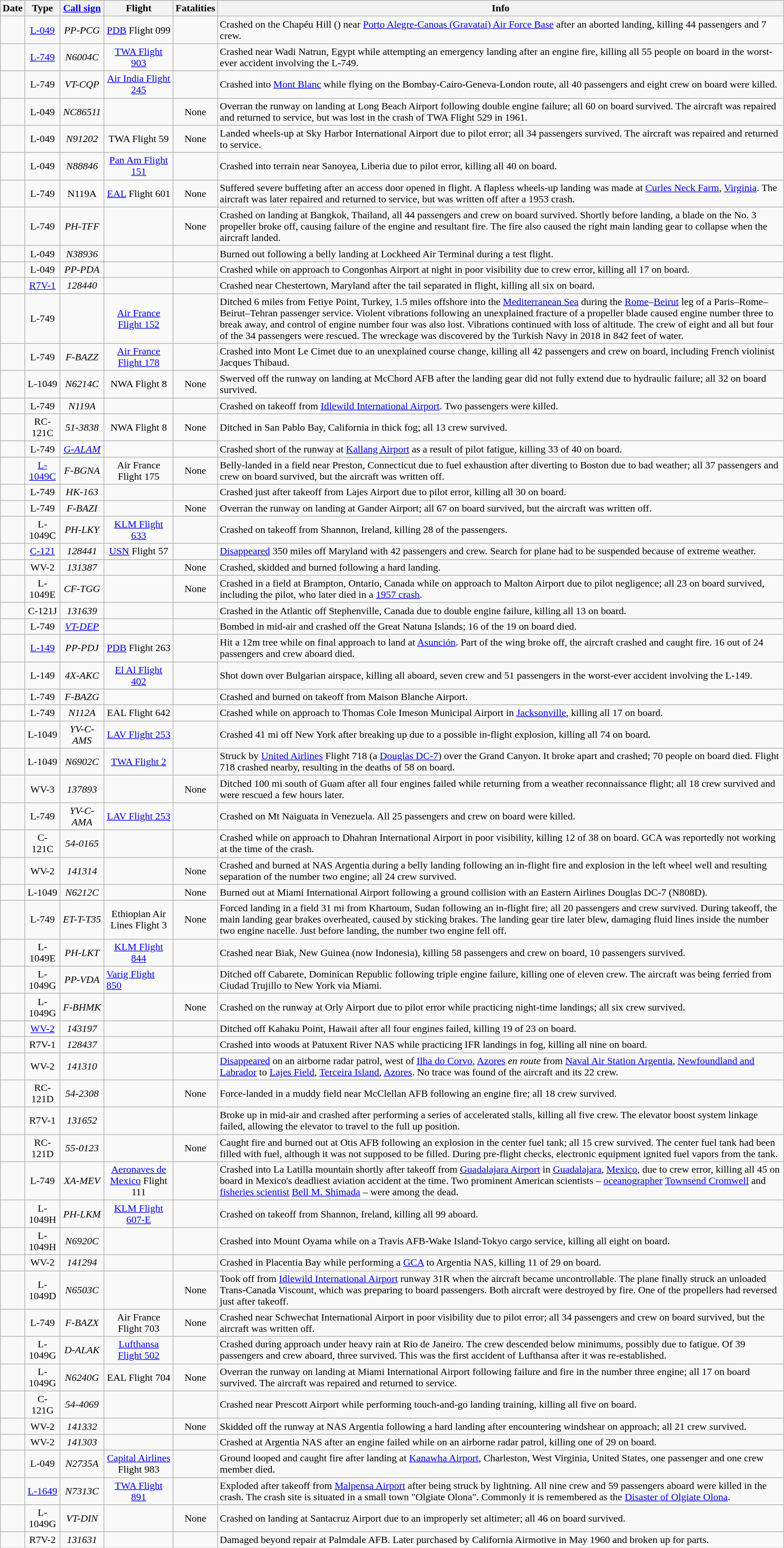<table class="wikitable sortable">
<tr>
<th>Date</th>
<th>Type</th>
<th><a href='#'>Call sign</a></th>
<th>Flight</th>
<th>Fatalities</th>
<th>Info</th>
</tr>
<tr>
<td></td>
<td style="text-align: center;"><a href='#'>L-049</a></td>
<td style="text-align: center;"><em>PP-PCG</em></td>
<td style="text-align: center;"><a href='#'>PDB</a> Flight 099</td>
<td style="text-align: center;"></td>
<td>Crashed on the Chapéu Hill () near <a href='#'>Porto Alegre-Canoas (Gravataí) Air Force Base</a> after an aborted landing, killing 44 passengers and 7 crew.</td>
</tr>
<tr>
<td></td>
<td style="text-align: center;"><a href='#'>L-749</a></td>
<td style="text-align: center;"><em>N6004C</em></td>
<td style="text-align: center;"><a href='#'>TWA Flight 903</a></td>
<td style="text-align: center;"></td>
<td>Crashed near Wadi Natrun, Egypt while attempting an emergency landing after an engine fire, killing all 55 people on board in the worst-ever accident involving the L-749.</td>
</tr>
<tr>
<td></td>
<td style="text-align: center;">L-749</td>
<td style="text-align: center;"><em>VT-CQP</em></td>
<td style="text-align: center;"><a href='#'>Air India Flight 245</a></td>
<td style="text-align: center;"></td>
<td>Crashed into <a href='#'>Mont Blanc</a> while flying on the Bombay-Cairo-Geneva-London route, all 40 passengers and eight crew on board were killed.</td>
</tr>
<tr>
<td></td>
<td style="text-align: center;">L-049</td>
<td style="text-align: center;"><em>NC86511</em></td>
<td></td>
<td style="text-align: center;">None</td>
<td>Overran the runway on landing at Long Beach Airport following double engine failure; all 60 on board survived. The aircraft was repaired and returned to service, but was lost in the crash of TWA Flight 529 in 1961.</td>
</tr>
<tr>
<td></td>
<td style="text-align: center;">L-049</td>
<td style="text-align: center;"><em>N91202</em></td>
<td style="text-align: center;">TWA Flight 59</td>
<td style="text-align: center;">None</td>
<td>Landed wheels-up at Sky Harbor International Airport due to pilot error; all 34 passengers survived. The aircraft was repaired and returned to service.</td>
</tr>
<tr>
<td></td>
<td style="text-align: center;">L-049</td>
<td style="text-align: center;"><em>N88846</em></td>
<td style="text-align: center;"><a href='#'>Pan Am Flight 151</a></td>
<td style="text-align: center;"></td>
<td>Crashed into terrain near Sanoyea, Liberia due to pilot error, killing all 40 on board.</td>
</tr>
<tr>
<td></td>
<td style="text-align: center;">L-749</td>
<td style="text-align: center;">N119A</td>
<td style="text-align: center;"><a href='#'>EAL</a> Flight 601</td>
<td style="text-align: center;">None</td>
<td>Suffered severe buffeting after an access door opened in flight. A flapless wheels-up landing was made at <a href='#'>Curles Neck Farm</a>, <a href='#'>Virginia</a>. The aircraft was later repaired and returned to service, but was written off after a 1953 crash.</td>
</tr>
<tr>
<td></td>
<td style="text-align: center;">L-749</td>
<td style="text-align: center;"><em>PH-TFF</em></td>
<td></td>
<td style="text-align: center;">None</td>
<td>Crashed on landing at Bangkok, Thailand, all 44 passengers and crew on board survived. Shortly before landing, a blade on the No. 3 propeller broke off, causing failure of the engine and resultant fire. The fire also caused the right main landing gear to collapse when the aircraft landed.</td>
</tr>
<tr>
<td></td>
<td style="text-align: center;">L-049</td>
<td style="text-align: center;"><em>N38936</em></td>
<td></td>
<td style="text-align: center;"></td>
<td>Burned out following a belly landing at Lockheed Air Terminal during a test flight.</td>
</tr>
<tr>
<td></td>
<td style="text-align: center;">L-049</td>
<td style="text-align: center;"><em>PP-PDA</em></td>
<td></td>
<td style="text-align: center;"></td>
<td>Crashed while on approach to Congonhas Airport at night in poor visibility due to crew error, killing all 17 on board.</td>
</tr>
<tr>
<td></td>
<td style="text-align: center;"><a href='#'>R7V-1</a></td>
<td style="text-align: center;"><em>128440</em></td>
<td></td>
<td style="text-align: center;"></td>
<td>Crashed near Chestertown, Maryland after the tail separated in flight, killing all six on board.</td>
</tr>
<tr>
<td></td>
<td style="text-align: center;">L-749</td>
<td></td>
<td style="text-align: center;"><a href='#'>Air France Flight 152</a></td>
<td style="text-align: center;"></td>
<td>Ditched 6 miles from Fetiye Point, Turkey, 1.5 miles offshore into the <a href='#'>Mediterranean Sea</a> during the <a href='#'>Rome</a>–<a href='#'>Beirut</a> leg of a Paris–Rome–Beirut–Tehran passenger service. Violent vibrations following an unexplained fracture of a propeller blade caused engine number three to break away, and control of engine number four was also lost. Vibrations continued with loss of altitude. The crew of eight and all but four of the 34 passengers were rescued. The wreckage was discovered by the Turkish Navy in 2018 in 842 feet of water.</td>
</tr>
<tr>
<td></td>
<td style="text-align: center;">L-749</td>
<td style="text-align: center;"><em>F-BAZZ</em></td>
<td style="text-align: center;"><a href='#'>Air France Flight 178</a></td>
<td style="text-align: center;"></td>
<td>Crashed into Mont Le Cimet due to an unexplained course change, killing all 42 passengers and crew on board, including French violinist Jacques Thibaud.</td>
</tr>
<tr>
<td></td>
<td style="text-align: center;">L-1049</td>
<td style="text-align: center;"><em>N6214C</em></td>
<td style="text-align: center;">NWA Flight 8</td>
<td style="text-align: center;">None</td>
<td>Swerved off the runway on landing at McChord AFB after the landing gear did not fully extend due to hydraulic failure; all 32 on board survived.</td>
</tr>
<tr>
<td></td>
<td style="text-align: center;">L-749</td>
<td style="text-align: center;"><em>N119A</em></td>
<td></td>
<td style="text-align: center;"></td>
<td>Crashed on takeoff from <a href='#'>Idlewild International Airport</a>. Two passengers were killed.</td>
</tr>
<tr>
<td></td>
<td style="text-align: center;">RC-121C</td>
<td style="text-align: center;"><em>51-3838</em></td>
<td style="text-align: center;">NWA Flight 8</td>
<td style="text-align: center;">None</td>
<td>Ditched in San Pablo Bay, California in thick fog; all 13 crew survived.</td>
</tr>
<tr>
<td></td>
<td style="text-align: center;">L-749</td>
<td style="text-align: center;"><em><a href='#'>G-ALAM</a></em></td>
<td></td>
<td style="text-align: center;"></td>
<td>Crashed short of the runway at <a href='#'>Kallang Airport</a> as a result of pilot fatigue, killing 33 of 40 on board.</td>
</tr>
<tr>
<td></td>
<td style="text-align: center;"><a href='#'>L-1049C</a></td>
<td style="text-align: center;"><em>F-BGNA</em></td>
<td style="text-align: center;">Air France Flight 175</td>
<td style="text-align: center;">None</td>
<td>Belly-landed in a field near Preston, Connecticut due to fuel exhaustion after diverting to Boston due to bad weather; all 37 passengers and crew on board survived, but the aircraft was written off.</td>
</tr>
<tr>
<td></td>
<td style="text-align: center;">L-749</td>
<td style="text-align: center;"><em>HK-163</em></td>
<td></td>
<td style="text-align: center;"></td>
<td>Crashed just after takeoff from Lajes Airport due to pilot error, killing all 30 on board.</td>
</tr>
<tr>
<td></td>
<td style="text-align: center;">L-749</td>
<td style="text-align: center;"><em>F-BAZI</em></td>
<td></td>
<td style="text-align: center;">None</td>
<td>Overran the runway on landing at Gander Airport; all 67 on board survived, but the aircraft was written off.</td>
</tr>
<tr>
<td></td>
<td style="text-align: center;">L-1049C</td>
<td style="text-align: center;"><em>PH-LKY</em></td>
<td style="text-align: center;"><a href='#'>KLM Flight 633</a></td>
<td style="text-align: center;"></td>
<td>Crashed on takeoff from Shannon, Ireland, killing 28 of the passengers.</td>
</tr>
<tr>
<td></td>
<td style="text-align: center;"><a href='#'>C-121</a></td>
<td style="text-align: center;"><em>128441</em></td>
<td style="text-align: center;"><a href='#'>USN</a> Flight 57</td>
<td style="text-align: center;"></td>
<td><a href='#'>Disappeared</a> 350 miles off Maryland with 42 passengers and crew. Search for plane had to be suspended because of extreme weather.</td>
</tr>
<tr>
<td></td>
<td style="text-align: center;">WV-2</td>
<td style="text-align: center;"><em>131387</em></td>
<td></td>
<td style="text-align: center;">None</td>
<td>Crashed, skidded and burned following a hard landing.</td>
</tr>
<tr>
<td></td>
<td style="text-align: center;">L-1049E</td>
<td style="text-align: center;"><em>CF-TGG</em></td>
<td></td>
<td style="text-align: center;">None</td>
<td>Crashed in a field at Brampton, Ontario, Canada while on approach to Malton Airport due to pilot negligence; all 23 on board survived, including the pilot, who later died in a <a href='#'>1957 crash</a>.</td>
</tr>
<tr>
<td></td>
<td style="text-align: center;">C-121J</td>
<td style="text-align: center;"><em>131639</em></td>
<td></td>
<td style="text-align: center;"></td>
<td>Crashed in the Atlantic off Stephenville, Canada due to double engine failure, killing all 13 on board.</td>
</tr>
<tr>
<td></td>
<td style="text-align: center;">L-749</td>
<td style="text-align: center;"><em><a href='#'>VT-DEP</a></em></td>
<td></td>
<td style="text-align: center;"></td>
<td>Bombed in mid-air and crashed off the Great Natuna Islands; 16 of the 19 on board died.</td>
</tr>
<tr>
<td></td>
<td style="text-align: center;"><a href='#'>L-149</a></td>
<td style="text-align: center;"><em>PP-PDJ</em></td>
<td style="text-align: center;"><a href='#'>PDB</a> Flight 263</td>
<td style="text-align: center;"></td>
<td>Hit a 12m tree while on final approach to land at <a href='#'>Asunción</a>. Part of the wing broke off, the aircraft crashed and caught fire. 16 out of 24 passengers and crew aboard died.</td>
</tr>
<tr>
<td></td>
<td style="text-align: center;">L-149</td>
<td style="text-align: center;"><em>4X-AKC</em></td>
<td style="text-align: center;"><a href='#'>El Al Flight 402</a></td>
<td style="text-align: center;"></td>
<td>Shot down over Bulgarian airspace, killing all aboard, seven crew and 51 passengers in the worst-ever accident involving the L-149.</td>
</tr>
<tr>
<td></td>
<td style="text-align: center;">L-749</td>
<td style="text-align: center;"><em>F-BAZG</em></td>
<td></td>
<td></td>
<td>Crashed and burned on takeoff from Maison Blanche Airport.</td>
</tr>
<tr>
<td></td>
<td style="text-align: center;">L-749</td>
<td style="text-align: center;"><em>N112A</em></td>
<td style="text-align: center;">EAL Flight 642</td>
<td style="text-align: center;"></td>
<td>Crashed while on approach to Thomas Cole Imeson Municipal Airport in <a href='#'>Jacksonville</a>, killing all 17 on board.</td>
</tr>
<tr>
<td></td>
<td style="text-align: center;">L-1049</td>
<td style="text-align: center;"><em>YV-C-AMS</em></td>
<td style="text-align: center;"><a href='#'>LAV Flight 253</a></td>
<td style="text-align: center;"></td>
<td>Crashed 41 mi off New York after breaking up due to a possible in-flight explosion, killing all 74 on board.</td>
</tr>
<tr>
<td></td>
<td style="text-align: center;">L-1049</td>
<td style="text-align: center;"><em>N6902C</em></td>
<td style="text-align: center;"><a href='#'>TWA Flight 2</a></td>
<td style="text-align: center;"></td>
<td>Struck by <a href='#'>United Airlines</a> Flight 718 (a <a href='#'>Douglas DC-7</a>) over the Grand Canyon. It broke apart and crashed; 70 people on board died. Flight 718 crashed nearby, resulting in the deaths of 58 on board.</td>
</tr>
<tr>
<td></td>
<td style="text-align: center;">WV-3</td>
<td style="text-align: center;"><em>137893</em></td>
<td></td>
<td style="text-align: center;">None</td>
<td>Ditched 100 mi south of Guam after all four engines failed while returning from a weather reconnaissance flight; all 18 crew survived and were rescued a few hours later.</td>
</tr>
<tr>
<td></td>
<td style="text-align: center;">L-749</td>
<td style="text-align: center;"><em>YV-C-AMA</em></td>
<td style="text-align: center;"><a href='#'>LAV Flight 253</a></td>
<td style="text-align: center;"></td>
<td>Crashed on Mt Naiguata in Venezuela. All 25 passengers and crew on board were killed.</td>
</tr>
<tr>
<td></td>
<td style="text-align: center;">C-121C</td>
<td style="text-align: center;"><em>54-0165</em></td>
<td></td>
<td style="text-align: center;"></td>
<td>Crashed while on approach to Dhahran International Airport in poor visibility, killing 12 of 38 on board. GCA was reportedly not working at the time of the crash.</td>
</tr>
<tr>
<td></td>
<td style="text-align: center;">WV-2</td>
<td style="text-align: center;"><em>141314</em></td>
<td></td>
<td style="text-align: center;">None</td>
<td>Crashed and burned at NAS Argentia during a belly landing following an in-flight fire and explosion in the left wheel well and resulting separation of the number two engine; all 24 crew survived.</td>
</tr>
<tr>
<td></td>
<td style="text-align: center;">L-1049</td>
<td style="text-align: center;"><em>N6212C</em></td>
<td></td>
<td style="text-align: center;">None</td>
<td>Burned out at Miami International Airport following a ground collision with an Eastern Airlines Douglas DC-7 (N808D).</td>
</tr>
<tr>
<td></td>
<td style="text-align: center;">L-749</td>
<td style="text-align: center;"><em>ET-T-T35</em></td>
<td style="text-align: center;">Ethiopian Air Lines Flight 3</td>
<td style="text-align: center;">None</td>
<td>Forced landing in a field 31 mi from Khartoum, Sudan following an in-flight fire; all 20 passengers and crew survived. During takeoff, the main landing gear brakes overheated, caused by sticking brakes. The landing gear tire later blew, damaging fluid lines inside the number two engine nacelle. Just before landing, the number two engine fell off.</td>
</tr>
<tr>
<td></td>
<td style="text-align: center;">L-1049E</td>
<td style="text-align: center;"><em>PH-LKT</em></td>
<td style="text-align: center;"><a href='#'>KLM Flight 844</a></td>
<td style="text-align: center;"></td>
<td>Crashed near Biak, New Guinea (now Indonesia), killing 58 passengers and crew on board, 10 passengers survived.</td>
</tr>
<tr>
<td></td>
<td style="text-align: center;">L-1049G</td>
<td style="text-align: center;"><em>PP-VDA</em></td>
<td><a href='#'>Varig Flight 850</a></td>
<td style="text-align: center;"></td>
<td>Ditched  off Cabarete, Dominican Republic following triple engine failure, killing one of eleven crew. The aircraft was being ferried from Ciudad Trujillo to New York via Miami.</td>
</tr>
<tr>
<td></td>
<td style="text-align: center;">L-1049G</td>
<td style="text-align: center;"><em>F-BHMK</em></td>
<td></td>
<td style="text-align: center;">None</td>
<td>Crashed on the runway at Orly Airport due to pilot error while practicing night-time landings; all six crew survived.</td>
</tr>
<tr>
<td></td>
<td style="text-align: center;"><a href='#'>WV-2</a></td>
<td style="text-align: center;"><em>143197</em></td>
<td></td>
<td style="text-align: center;"></td>
<td>Ditched off Kahaku Point, Hawaii after all four engines failed, killing 19 of 23 on board.</td>
</tr>
<tr>
<td></td>
<td style="text-align: center;">R7V-1</td>
<td style="text-align: center;"><em>128437</em></td>
<td></td>
<td style="text-align: center;"></td>
<td>Crashed into woods at Patuxent River NAS while practicing IFR landings in fog, killing all nine on board.</td>
</tr>
<tr>
<td></td>
<td style="text-align: center;">WV-2</td>
<td style="text-align: center;"><em>141310</em></td>
<td></td>
<td style="text-align: center;"></td>
<td><a href='#'>Disappeared</a> on an airborne radar patrol, west of <a href='#'>Ilha do Corvo</a>, <a href='#'>Azores</a> <em>en route</em> from <a href='#'>Naval Air Station Argentia</a>, <a href='#'>Newfoundland and Labrador</a> to <a href='#'>Lajes Field</a>, <a href='#'>Terceira Island</a>, <a href='#'>Azores</a>. No trace was found of the aircraft and its 22 crew.</td>
</tr>
<tr>
<td></td>
<td style="text-align: center;">RC-121D</td>
<td style="text-align: center;"><em>54-2308</em></td>
<td></td>
<td style="text-align: center;">None</td>
<td>Force-landed in a muddy field near McClellan AFB following an engine fire; all 18 crew survived.</td>
</tr>
<tr>
<td></td>
<td style="text-align: center;">R7V-1</td>
<td style="text-align: center;"><em>131652</em></td>
<td></td>
<td style="text-align: center;"></td>
<td>Broke up in mid-air and crashed after performing a series of accelerated stalls, killing all five crew. The elevator boost system linkage failed, allowing the elevator to travel to the full up position.</td>
</tr>
<tr>
<td></td>
<td style="text-align: center;">RC-121D</td>
<td style="text-align: center;"><em>55-0123</em></td>
<td></td>
<td style="text-align: center;">None</td>
<td>Caught fire and burned out at Otis AFB following an explosion in the center fuel tank; all 15 crew survived. The center fuel tank had been filled with fuel, although it was not supposed to be filled. During pre-flight checks, electronic equipment ignited fuel vapors from the tank.</td>
</tr>
<tr>
<td></td>
<td style="text-align: center;">L-749</td>
<td style="text-align: center;"><em>XA-MEV</em></td>
<td style="text-align: center;"><a href='#'>Aeronaves de Mexico</a> Flight 111</td>
<td style="text-align: center;"></td>
<td>Crashed into La Latilla mountain shortly after takeoff from <a href='#'>Guadalajara Airport</a> in <a href='#'>Guadalajara</a>, <a href='#'>Mexico</a>, due to crew error, killing all 45 on board in Mexico's deadliest aviation accident at the time. Two prominent American scientists – <a href='#'>oceanographer</a> <a href='#'>Townsend Cromwell</a> and <a href='#'>fisheries scientist</a> <a href='#'>Bell M. Shimada</a> – were among the dead.</td>
</tr>
<tr>
<td></td>
<td style="text-align: center;">L-1049H</td>
<td style="text-align: center;"><em>PH-LKM</em></td>
<td style="text-align: center;"><a href='#'>KLM Flight 607-E</a></td>
<td style="text-align: center;"></td>
<td>Crashed on takeoff from Shannon, Ireland, killing all 99 aboard.</td>
</tr>
<tr>
<td></td>
<td style="text-align: center;">L-1049H</td>
<td style="text-align: center;"><em>N6920C</em></td>
<td></td>
<td style="text-align: center;"></td>
<td>Crashed into Mount Oyama while on a Travis AFB-Wake Island-Tokyo cargo service, killing all eight on board.</td>
</tr>
<tr>
<td></td>
<td style="text-align: center;">WV-2</td>
<td style="text-align: center;"><em>141294</em></td>
<td></td>
<td style="text-align: center;"></td>
<td>Crashed in Placentia Bay while performing a <a href='#'>GCA</a> to Argentia NAS, killing 11 of 29 on board.</td>
</tr>
<tr>
<td></td>
<td style="text-align: center;">L-1049D</td>
<td style="text-align: center;"><em>N6503C</em></td>
<td></td>
<td style="text-align: center;">None</td>
<td>Took off from <a href='#'>Idlewild International Airport</a> runway 31R when the aircraft became uncontrollable. The plane finally struck an unloaded Trans-Canada Viscount, which was preparing to board passengers. Both aircraft were destroyed by fire. One of the propellers had reversed just after takeoff.</td>
</tr>
<tr>
<td></td>
<td style="text-align: center;">L-749</td>
<td style="text-align: center;"><em>F-BAZX</em></td>
<td style="text-align: center;">Air France Flight 703</td>
<td style="text-align: center;">None</td>
<td>Crashed near Schwechat International Airport in poor visibility due to pilot error; all 34 passengers and crew on board survived, but the aircraft was written off.</td>
</tr>
<tr>
<td></td>
<td style="text-align: center;">L-1049G</td>
<td style="text-align: center;"><em>D-ALAK</em></td>
<td style="text-align: center;"><a href='#'>Lufthansa Flight 502</a></td>
<td style="text-align: center;"></td>
<td>Crashed during approach under heavy rain at Rio de Janeiro. The crew descended below minimums, possibly due to fatigue. Of 39 passengers and crew aboard, three survived. This was the first accident of Lufthansa after it was re-established.</td>
</tr>
<tr>
<td></td>
<td style="text-align: center;">L-1049G</td>
<td style="text-align: center;"><em>N6240G</em></td>
<td style="text-align: center;">EAL Flight 704</td>
<td style="text-align: center;">None</td>
<td>Overran the runway on landing at Miami International Airport following failure and fire in the number three engine; all 17 on board survived. The aircraft was repaired and returned to service.</td>
</tr>
<tr>
<td></td>
<td style="text-align: center;">C-121G</td>
<td style="text-align: center;"><em>54-4069</em></td>
<td></td>
<td style="text-align: center;"></td>
<td>Crashed near Prescott Airport while performing touch-and-go landing training, killing all five on board.</td>
</tr>
<tr>
<td></td>
<td style="text-align: center;">WV-2</td>
<td style="text-align: center;"><em>141332</em></td>
<td></td>
<td style="text-align: center;">None</td>
<td>Skidded off the runway at NAS Argentia following a hard landing after encountering windshear on approach; all 21 crew survived.</td>
</tr>
<tr>
<td></td>
<td style="text-align: center;">WV-2</td>
<td style="text-align: center;"><em>141303</em></td>
<td></td>
<td style="text-align: center;"></td>
<td>Crashed at Argentia NAS after an engine failed while on an airborne radar patrol, killing one of 29 on board.</td>
</tr>
<tr>
<td></td>
<td style="text-align: center;">L-049</td>
<td style="text-align: center;"><em>N2735A</em></td>
<td style="text-align: center;"><a href='#'>Capital Airlines</a> Flight 983</td>
<td style="text-align: center;"></td>
<td>Ground looped and caught fire after landing at <a href='#'>Kanawha Airport</a>, Charleston, West Virginia, United States, one passenger and one crew member died.</td>
</tr>
<tr>
<td></td>
<td style="text-align: center;"><a href='#'>L-1649</a></td>
<td style="text-align: center;"><em>N7313C</em></td>
<td style="text-align: center;"><a href='#'>TWA Flight 891</a></td>
<td style="text-align: center;"></td>
<td>Exploded after takeoff from <a href='#'>Malpensa Airport</a> after being struck by lightning. All nine crew and 59 passengers aboard were killed in the crash. The crash site is situated in a small town "Olgiate Olona". Commonly it is remembered as the <a href='#'>Disaster of Olgiate Olona</a>.</td>
</tr>
<tr>
<td></td>
<td style="text-align: center;">L-1049G</td>
<td style="text-align: center;"><em>VT-DIN</em></td>
<td></td>
<td style="text-align: center;">None</td>
<td>Crashed on landing at Santacruz Airport due to an improperly set altimeter; all 46 on board survived.</td>
</tr>
<tr>
<td></td>
<td style="text-align: center;">R7V-2</td>
<td style="text-align: center;"><em>131631</em></td>
<td></td>
<td></td>
<td>Damaged beyond repair at Palmdale AFB. Later purchased by California Airmotive in May 1960 and broken up for parts.</td>
</tr>
</table>
